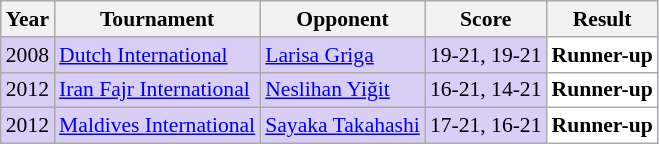<table class="sortable wikitable" style="font-size: 90%;">
<tr>
<th>Year</th>
<th>Tournament</th>
<th>Opponent</th>
<th>Score</th>
<th>Result</th>
</tr>
<tr style="background:#D8CEF6">
<td align="center">2008</td>
<td align="left"><a href='#'>Dutch International</a></td>
<td align="left"> <a href='#'>Larisa Griga</a></td>
<td align="left">19-21, 19-21</td>
<td style="text-align:left; background:white"> <strong>Runner-up</strong></td>
</tr>
<tr style="background:#D8CEF6">
<td align="center">2012</td>
<td align="left"><a href='#'>Iran Fajr International</a></td>
<td align="left"> <a href='#'>Neslihan Yiğit</a></td>
<td align="left">16-21, 14-21</td>
<td style="text-align:left; background:white"> <strong>Runner-up</strong></td>
</tr>
<tr style="background:#D8CEF6">
<td align="center">2012</td>
<td align="left"><a href='#'>Maldives International</a></td>
<td align="left"> <a href='#'>Sayaka Takahashi</a></td>
<td align="left">17-21, 16-21</td>
<td style="text-align:left; background:white"> <strong>Runner-up</strong></td>
</tr>
</table>
